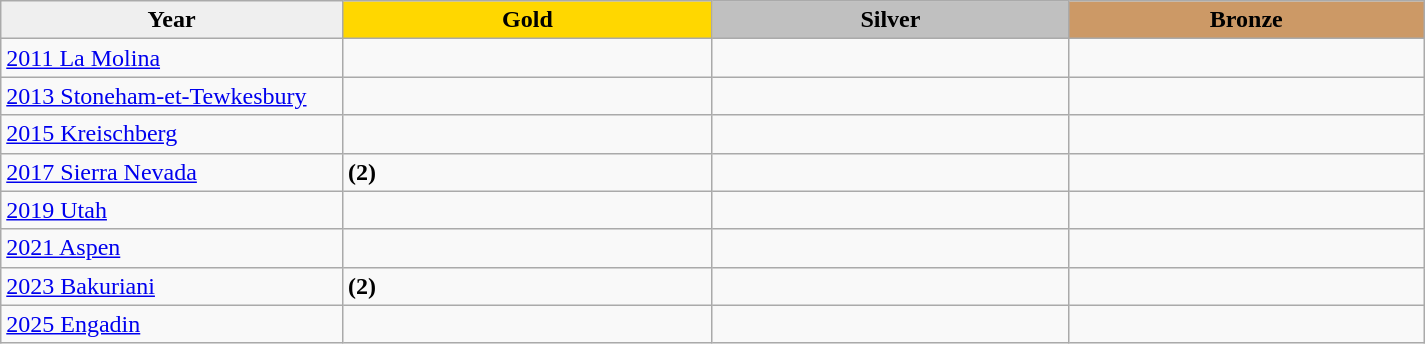<table class="wikitable sortable" style="width:950px;">
<tr>
<th style="width:24%; background:#efefef;">Year</th>
<th style="width:26%; background:gold">Gold</th>
<th style="width:25%; background:silver">Silver</th>
<th style="width:25%; background:#CC9966">Bronze</th>
</tr>
<tr>
<td><a href='#'>2011 La Molina</a></td>
<td></td>
<td></td>
<td></td>
</tr>
<tr>
<td><a href='#'>2013 Stoneham-et-Tewkesbury</a></td>
<td></td>
<td></td>
<td></td>
</tr>
<tr>
<td><a href='#'>2015 Kreischberg</a></td>
<td></td>
<td></td>
<td></td>
</tr>
<tr>
<td><a href='#'>2017 Sierra Nevada</a></td>
<td> <strong>(2)</strong></td>
<td></td>
<td></td>
</tr>
<tr>
<td><a href='#'>2019 Utah</a></td>
<td></td>
<td></td>
<td></td>
</tr>
<tr>
<td><a href='#'>2021 Aspen</a></td>
<td></td>
<td></td>
<td></td>
</tr>
<tr>
<td><a href='#'>2023 Bakuriani</a></td>
<td> <strong>(2)</strong></td>
<td></td>
<td></td>
</tr>
<tr>
<td><a href='#'>2025 Engadin</a></td>
<td></td>
<td></td>
<td></td>
</tr>
</table>
